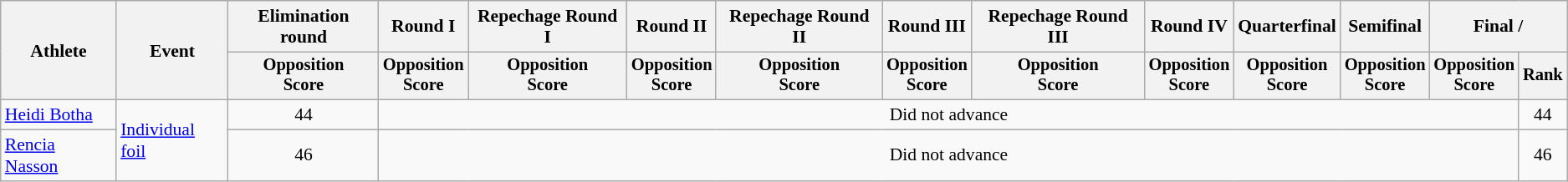<table class="wikitable" style="font-size:90%">
<tr>
<th rowspan="2">Athlete</th>
<th rowspan="2">Event</th>
<th>Elimination round</th>
<th>Round I</th>
<th>Repechage Round I</th>
<th>Round II</th>
<th>Repechage Round II</th>
<th>Round III</th>
<th>Repechage Round III</th>
<th>Round IV</th>
<th>Quarterfinal</th>
<th>Semifinal</th>
<th colspan=2>Final / </th>
</tr>
<tr style="font-size:95%">
<th>Opposition <br> Score</th>
<th>Opposition <br> Score</th>
<th>Opposition <br> Score</th>
<th>Opposition <br> Score</th>
<th>Opposition <br> Score</th>
<th>Opposition <br> Score</th>
<th>Opposition <br> Score</th>
<th>Opposition <br> Score</th>
<th>Opposition <br> Score</th>
<th>Opposition <br> Score</th>
<th>Opposition <br> Score</th>
<th>Rank</th>
</tr>
<tr align=center>
<td align=left><a href='#'>Heidi Botha</a></td>
<td align=left rowspan=2><a href='#'>Individual foil</a></td>
<td>44</td>
<td colspan=10>Did not advance</td>
<td>44</td>
</tr>
<tr align=center>
<td align=left><a href='#'>Rencia Nasson</a></td>
<td>46</td>
<td colspan=10>Did not advance</td>
<td>46</td>
</tr>
</table>
